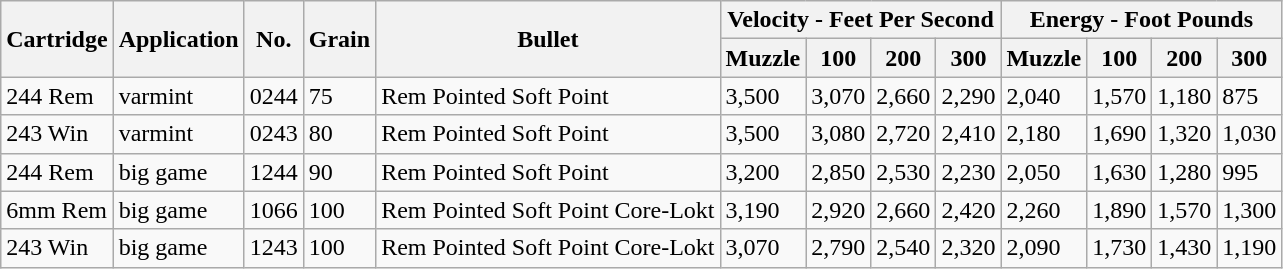<table class="wikitable sortable">
<tr>
<th colspan="1" rowspan="2">Cartridge</th>
<th colspan="1" rowspan="2">Application</th>
<th colspan="1" rowspan="2">No.</th>
<th colspan="1" rowspan="2">Grain</th>
<th colspan="1" rowspan="2">Bullet</th>
<th colspan="4" rowspan="1">Velocity - Feet Per Second</th>
<th colspan="4" rowspan="1">Energy - Foot Pounds</th>
</tr>
<tr>
<th>Muzzle</th>
<th>100</th>
<th>200</th>
<th>300</th>
<th>Muzzle</th>
<th>100</th>
<th>200</th>
<th>300</th>
</tr>
<tr>
<td>244 Rem</td>
<td>varmint</td>
<td>0244</td>
<td>75</td>
<td>Rem Pointed Soft Point</td>
<td>3,500</td>
<td>3,070</td>
<td>2,660</td>
<td>2,290</td>
<td>2,040</td>
<td>1,570</td>
<td>1,180</td>
<td>875</td>
</tr>
<tr>
<td>243 Win</td>
<td>varmint</td>
<td>0243</td>
<td>80</td>
<td>Rem Pointed Soft Point</td>
<td>3,500</td>
<td>3,080</td>
<td>2,720</td>
<td>2,410</td>
<td>2,180</td>
<td>1,690</td>
<td>1,320</td>
<td>1,030</td>
</tr>
<tr>
<td>244 Rem</td>
<td>big game</td>
<td>1244</td>
<td>90</td>
<td>Rem Pointed Soft Point</td>
<td>3,200</td>
<td>2,850</td>
<td>2,530</td>
<td>2,230</td>
<td>2,050</td>
<td>1,630</td>
<td>1,280</td>
<td>995</td>
</tr>
<tr>
<td>6mm Rem</td>
<td>big game</td>
<td>1066</td>
<td>100</td>
<td>Rem Pointed Soft Point Core-Lokt</td>
<td>3,190</td>
<td>2,920</td>
<td>2,660</td>
<td>2,420</td>
<td>2,260</td>
<td>1,890</td>
<td>1,570</td>
<td>1,300</td>
</tr>
<tr>
<td>243 Win</td>
<td>big game</td>
<td>1243</td>
<td>100</td>
<td>Rem Pointed Soft Point Core-Lokt</td>
<td>3,070</td>
<td>2,790</td>
<td>2,540</td>
<td>2,320</td>
<td>2,090</td>
<td>1,730</td>
<td>1,430</td>
<td>1,190</td>
</tr>
</table>
